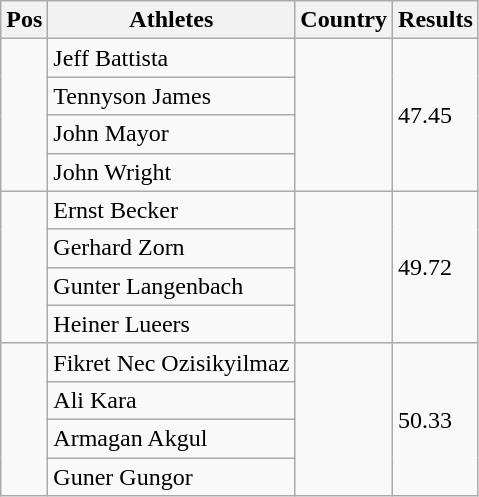<table class="wikitable">
<tr>
<th>Pos</th>
<th>Athletes</th>
<th>Country</th>
<th>Results</th>
</tr>
<tr>
<td rowspan="4"></td>
<td>Jeff Battista</td>
<td rowspan="4"></td>
<td rowspan="4">47.45</td>
</tr>
<tr>
<td>Tennyson James</td>
</tr>
<tr>
<td>John Mayor</td>
</tr>
<tr>
<td>John Wright</td>
</tr>
<tr>
<td rowspan="4"></td>
<td>Ernst Becker</td>
<td rowspan="4"></td>
<td rowspan="4">49.72</td>
</tr>
<tr>
<td>Gerhard Zorn</td>
</tr>
<tr>
<td>Gunter Langenbach</td>
</tr>
<tr>
<td>Heiner Lueers</td>
</tr>
<tr>
<td rowspan="4"></td>
<td>Fikret Nec Ozisikyilmaz</td>
<td rowspan="4"></td>
<td rowspan="4">50.33</td>
</tr>
<tr>
<td>Ali Kara</td>
</tr>
<tr>
<td>Armagan Akgul</td>
</tr>
<tr>
<td>Guner Gungor</td>
</tr>
</table>
